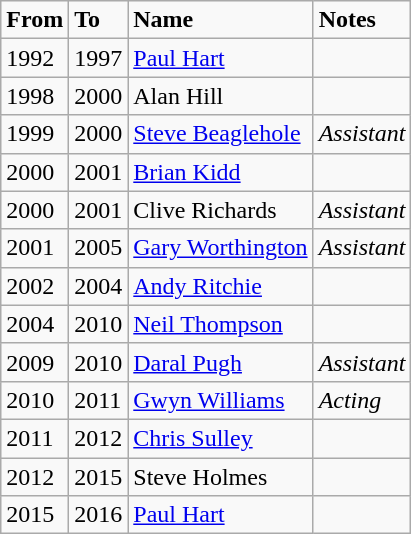<table class="wikitable" style="text-align: left;">
<tr>
<td><strong>From</strong></td>
<td><strong>To</strong></td>
<td><strong>Name</strong></td>
<td><strong>Notes</strong></td>
</tr>
<tr>
<td>1992</td>
<td>1997</td>
<td><a href='#'>Paul Hart</a></td>
<td></td>
</tr>
<tr>
<td>1998</td>
<td>2000</td>
<td>Alan Hill</td>
<td></td>
</tr>
<tr>
<td>1999</td>
<td>2000</td>
<td><a href='#'>Steve Beaglehole</a></td>
<td><em>Assistant</em></td>
</tr>
<tr>
<td>2000</td>
<td>2001</td>
<td><a href='#'>Brian Kidd</a></td>
<td></td>
</tr>
<tr>
<td>2000</td>
<td>2001</td>
<td>Clive Richards</td>
<td><em>Assistant</em></td>
</tr>
<tr>
<td>2001</td>
<td>2005</td>
<td><a href='#'>Gary Worthington</a></td>
<td><em>Assistant</em></td>
</tr>
<tr>
<td>2002</td>
<td>2004</td>
<td><a href='#'>Andy Ritchie</a></td>
<td></td>
</tr>
<tr>
<td>2004</td>
<td>2010</td>
<td><a href='#'>Neil Thompson</a></td>
<td></td>
</tr>
<tr>
<td>2009</td>
<td>2010</td>
<td><a href='#'>Daral Pugh</a></td>
<td><em>Assistant</em></td>
</tr>
<tr>
<td>2010</td>
<td>2011</td>
<td><a href='#'>Gwyn Williams</a></td>
<td><em>Acting</em></td>
</tr>
<tr>
<td>2011</td>
<td>2012</td>
<td><a href='#'>Chris Sulley</a></td>
<td></td>
</tr>
<tr>
<td>2012</td>
<td>2015</td>
<td>Steve Holmes</td>
<td></td>
</tr>
<tr>
<td>2015</td>
<td>2016</td>
<td><a href='#'>Paul Hart</a></td>
<td></td>
</tr>
</table>
